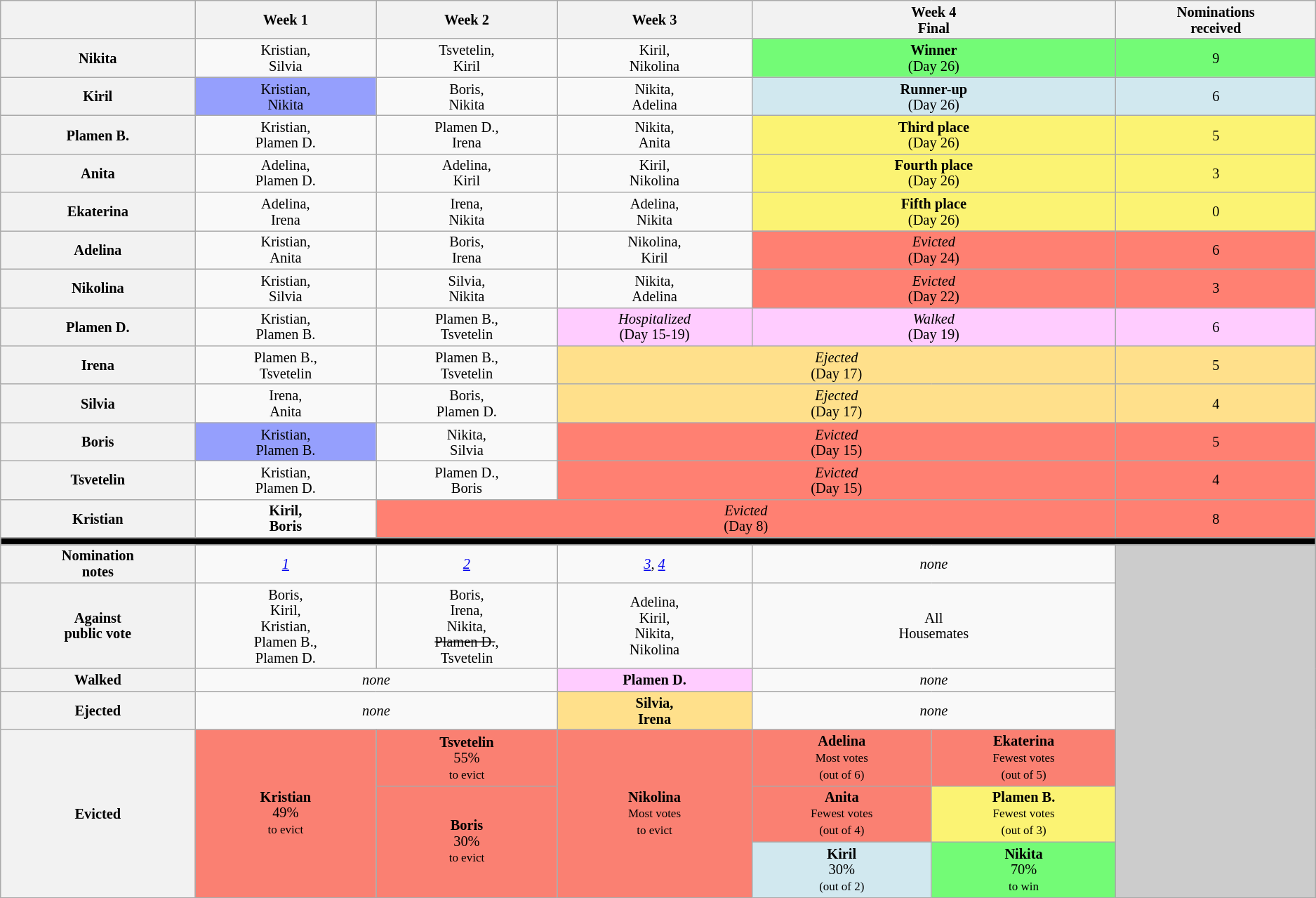<table class="wikitable" style="text-align:center; width:auto; font-size:85%; line-height:15px">
<tr>
<th style="width:5%"></th>
<th style="width:5%">Week 1</th>
<th style="width:5%">Week 2</th>
<th style="width:5%">Week 3</th>
<th colspan=2 style="width:10%">Week 4<br>Final</th>
<th style="width:5%">Nominations<br>received</th>
</tr>
<tr>
<th>Nikita</th>
<td>Kristian,<br>Silvia</td>
<td>Tsvetelin,<br>Kiril</td>
<td>Kiril,<br>Nikolina</td>
<td colspan=2 style="background:#73FB76;"><strong>Winner</strong><br>(Day 26)</td>
<td style="background:#73FB76;">9</td>
</tr>
<tr>
<th>Kiril</th>
<td bgcolor="959ffd">Kristian,<br>Nikita</td>
<td>Boris,<br>Nikita</td>
<td>Nikita,<br>Adelina</td>
<td colspan=2 style="background:#D1E8EF;"><strong>Runner-up</strong><br>(Day 26)</td>
<td style="background:#D1E8EF;">6</td>
</tr>
<tr>
<th>Plamen B.</th>
<td>Kristian,<br>Plamen D.</td>
<td>Plamen D.,<br>Irena</td>
<td>Nikita,<br>Anita</td>
<td style="background:#FBF373;" colspan="2"><strong>Third place</strong><br>(Day 26)</td>
<td style="background:#FBF373;">5</td>
</tr>
<tr>
<th>Anita</th>
<td>Adelina,<br>Plamen D.</td>
<td>Adelina,<br>Kiril</td>
<td>Kiril,<br>Nikolina</td>
<td style="background:#FBF373;" colspan="2"><strong>Fourth place</strong><br>(Day 26)</td>
<td style="background:#FBF373;">3</td>
</tr>
<tr>
<th>Ekaterina</th>
<td>Adelina,<br>Irena</td>
<td>Irena,<br>Nikita</td>
<td>Adelina,<br>Nikita</td>
<td style="background:#FBF373;" colspan="2"><strong>Fifth place</strong><br>(Day 26)</td>
<td style="background:#FBF373;">0</td>
</tr>
<tr>
<th>Adelina</th>
<td>Kristian,<br>Anita</td>
<td>Boris,<br>Irena</td>
<td>Nikolina,<br>Kiril</td>
<td style="background:#FF8072;" colspan="2"><em>Evicted</em><br>(Day 24)</td>
<td style="background:#FF8072;">6</td>
</tr>
<tr>
<th>Nikolina</th>
<td>Kristian,<br>Silvia</td>
<td>Silvia,<br>Nikita</td>
<td>Nikita,<br>Adelina</td>
<td style="background:#FF8072;" colspan="2"><em>Evicted</em><br>(Day 22)</td>
<td style="background:#FF8072;">3</td>
</tr>
<tr>
<th>Plamen D.</th>
<td>Kristian,<br>Plamen B.</td>
<td>Plamen B.,<br>Tsvetelin</td>
<td bgcolor="FFCCFF"><em>Hospitalized</em><br>(Day 15-19)</td>
<td colspan=2 bgcolor="FFCCFF" colspan="2"><em>Walked</em><br>(Day 19)</td>
<td bgcolor="FFCCFF">6</td>
</tr>
<tr>
<th>Irena</th>
<td>Plamen B.,<br>Tsvetelin</td>
<td>Plamen B.,<br>Tsvetelin</td>
<td style="background:#FFE08B;" colspan="3"><em>Ejected</em><br>(Day 17)</td>
<td style="background:#FFE08B;">5</td>
</tr>
<tr>
<th>Silvia</th>
<td>Irena,<br>Anita</td>
<td>Boris,<br>Plamen D.</td>
<td style="background:#FFE08B;" colspan="3"><em>Ejected</em><br>(Day 17)</td>
<td style="background:#FFE08B;">4</td>
</tr>
<tr>
<th>Boris</th>
<td bgcolor="959ffd">Kristian,<br>Plamen B.</td>
<td>Nikita,<br>Silvia</td>
<td style="background:#FF8072;" colspan="3"><em>Evicted</em><br>(Day 15)</td>
<td style="background:#FF8072;">5</td>
</tr>
<tr>
<th>Tsvetelin</th>
<td>Kristian,<br>Plamen D.</td>
<td>Plamen D.,<br>Boris</td>
<td style="background:#FF8072;" colspan="3"><em>Evicted</em><br>(Day 15)</td>
<td style="background:#FF8072;">4</td>
</tr>
<tr>
<th>Kristian</th>
<td><strong>Kiril,<br>Boris</strong></td>
<td style="background:#FF8072;" colspan="4"><em>Evicted</em><br>(Day 8)</td>
<td style="background:#FF8072;">8</td>
</tr>
<tr>
<th style="background:#000;" colspan="8"></th>
</tr>
<tr>
<th>Nomination<br>notes</th>
<td><em><a href='#'>1</a></em></td>
<td><em><a href='#'>2</a></em></td>
<td><em><a href='#'>3</a></em>, <em><a href='#'>4</a></em></td>
<td colspan="2"><em>none</em></td>
<td style="background:#CCCCCC;" rowspan="10"></td>
</tr>
<tr>
<th>Against<br>public vote</th>
<td>Boris,<br>Kiril,<br>Kristian,<br>Plamen B.,<br>Plamen D.</td>
<td>Boris,<br>Irena,<br>Nikita,<br><s>Plamen D.</s>,<br>Tsvetelin</td>
<td>Adelina,<br>Kiril,<br>Nikita,<br>Nikolina</td>
<td colspan=2>All<br>Housemates</td>
</tr>
<tr>
<th>Walked</th>
<td colspan="2"><em>none</em></td>
<td bgcolor="FFCCFF"><strong>Plamen D.</strong></td>
<td colspan="2"><em>none</em></td>
</tr>
<tr>
<th>Ejected</th>
<td colspan="2"><em>none</em></td>
<td style="background:#FFE08B;"><strong>Silvia,<br>Irena</strong></td>
<td colspan="2"><em>none</em></td>
</tr>
<tr>
<th rowspan=3>Evicted</th>
<td rowspan=3 style="background:salmon;"><strong>Kristian</strong><br>49%<br><small>to evict</small></td>
<td style="background:salmon;"><strong>Tsvetelin</strong><br>55%<br><small>to evict</small></td>
<td rowspan=3 style="background:salmon;"><strong>Nikolina</strong><br><small>Most votes<br>to evict</small></td>
<td style="background:salmon;"><strong>Adelina</strong><br><small>Most votes<br>(out of 6)</small></td>
<td style="background:salmon;"><strong>Ekaterina</strong><br><small>Fewest votes<br>(out of 5)</small></td>
</tr>
<tr>
<td rowspan=2 style="background:salmon;"><strong>Boris</strong><br>30%<br><small>to evict</small></td>
<td style="background:salmon;"><strong>Anita</strong><br><small>Fewest votes<br>(out of 4)</small></td>
<td style="background:#FBF373"><strong>Plamen B.</strong><br><small>Fewest votes<br>(out of 3)</small></td>
</tr>
<tr>
<td style="background:#D1E8EF;"><strong>Kiril</strong><br>30%<br><small>(out of 2)</small></td>
<td style="background:#73FB76;"><strong>Nikita</strong><br>70%<br><small>to win</small></td>
</tr>
</table>
